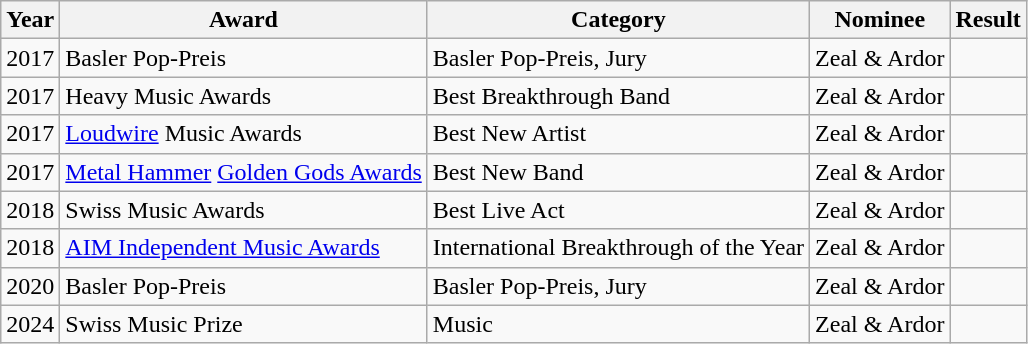<table class="wikitable sortable">
<tr>
<th>Year</th>
<th>Award</th>
<th>Category</th>
<th>Nominee</th>
<th>Result</th>
</tr>
<tr>
<td>2017</td>
<td>Basler Pop-Preis</td>
<td>Basler Pop-Preis, Jury</td>
<td>Zeal & Ardor</td>
<td></td>
</tr>
<tr>
<td>2017</td>
<td>Heavy Music Awards</td>
<td>Best Breakthrough Band</td>
<td>Zeal & Ardor</td>
<td></td>
</tr>
<tr>
<td>2017</td>
<td><a href='#'>Loudwire</a> Music Awards</td>
<td>Best New Artist</td>
<td>Zeal & Ardor</td>
<td></td>
</tr>
<tr>
<td>2017</td>
<td><a href='#'>Metal Hammer</a> <a href='#'>Golden Gods Awards</a></td>
<td>Best New Band</td>
<td>Zeal & Ardor</td>
<td></td>
</tr>
<tr>
<td>2018</td>
<td>Swiss Music Awards</td>
<td>Best Live Act</td>
<td>Zeal & Ardor</td>
<td></td>
</tr>
<tr>
<td>2018</td>
<td><a href='#'>AIM Independent Music Awards</a></td>
<td>International Breakthrough of the Year</td>
<td>Zeal & Ardor</td>
<td></td>
</tr>
<tr>
<td>2020</td>
<td>Basler Pop-Preis</td>
<td>Basler Pop-Preis, Jury</td>
<td>Zeal & Ardor</td>
<td></td>
</tr>
<tr>
<td>2024</td>
<td>Swiss Music Prize</td>
<td>Music</td>
<td>Zeal & Ardor</td>
<td></td>
</tr>
</table>
